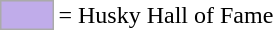<table>
<tr>
<td style="background-color:#C0ACEA; border:1px solid #aaaaaa; width:2em;"></td>
<td>= Husky Hall of Fame</td>
</tr>
</table>
